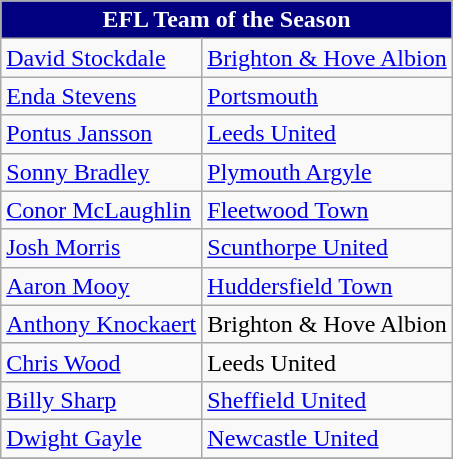<table class="wikitable">
<tr>
<th style="background-color: navy; color: white;" colspan="2">EFL Team of the Season</th>
</tr>
<tr>
<td> <a href='#'>David Stockdale</a></td>
<td><a href='#'>Brighton & Hove Albion</a></td>
</tr>
<tr>
<td> <a href='#'>Enda Stevens</a></td>
<td><a href='#'>Portsmouth</a></td>
</tr>
<tr>
<td> <a href='#'>Pontus Jansson</a></td>
<td><a href='#'>Leeds United</a></td>
</tr>
<tr>
<td> <a href='#'>Sonny Bradley</a></td>
<td><a href='#'>Plymouth Argyle</a></td>
</tr>
<tr>
<td> <a href='#'>Conor McLaughlin</a></td>
<td><a href='#'>Fleetwood Town</a></td>
</tr>
<tr>
<td> <a href='#'>Josh Morris</a></td>
<td><a href='#'>Scunthorpe United</a></td>
</tr>
<tr>
<td> <a href='#'>Aaron Mooy</a></td>
<td><a href='#'>Huddersfield Town</a></td>
</tr>
<tr>
<td> <a href='#'>Anthony Knockaert</a></td>
<td>Brighton & Hove Albion</td>
</tr>
<tr>
<td> <a href='#'>Chris Wood</a></td>
<td>Leeds United</td>
</tr>
<tr>
<td> <a href='#'>Billy Sharp</a></td>
<td><a href='#'>Sheffield United</a></td>
</tr>
<tr>
<td> <a href='#'>Dwight Gayle</a></td>
<td><a href='#'>Newcastle United</a></td>
</tr>
<tr>
</tr>
</table>
